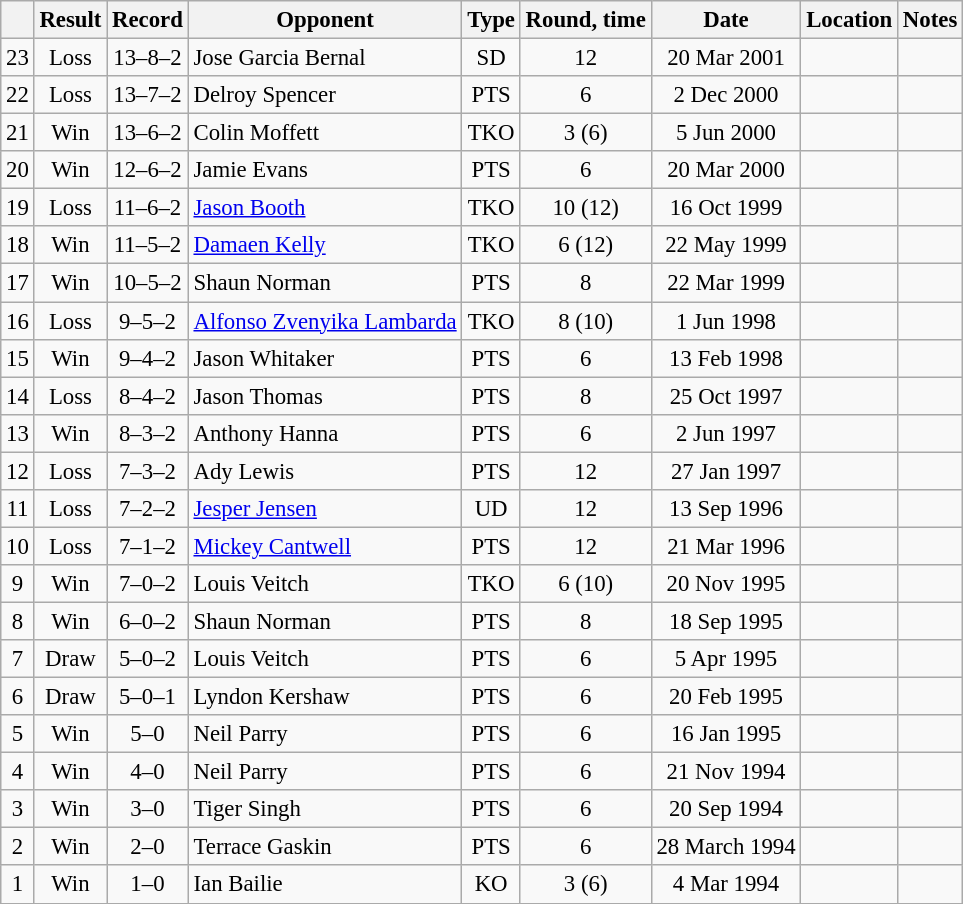<table class="wikitable" style="text-align:center; font-size:95%">
<tr>
<th></th>
<th>Result</th>
<th>Record</th>
<th>Opponent</th>
<th>Type</th>
<th>Round, time</th>
<th>Date</th>
<th>Location</th>
<th>Notes</th>
</tr>
<tr>
<td>23</td>
<td>Loss</td>
<td>13–8–2</td>
<td align=left> Jose  Garcia Bernal</td>
<td>SD</td>
<td>12</td>
<td>20 Mar 2001</td>
<td align=left></td>
<td align=left></td>
</tr>
<tr>
<td>22</td>
<td>Loss</td>
<td>13–7–2</td>
<td align=left> Delroy Spencer</td>
<td>PTS</td>
<td>6</td>
<td>2 Dec 2000</td>
<td align=left></td>
<td></td>
</tr>
<tr>
<td>21</td>
<td>Win</td>
<td>13–6–2</td>
<td align=left> Colin Moffett</td>
<td>TKO</td>
<td>3 (6)</td>
<td>5 Jun 2000</td>
<td align=left></td>
<td></td>
</tr>
<tr>
<td>20</td>
<td>Win</td>
<td>12–6–2</td>
<td align=left> Jamie Evans</td>
<td>PTS</td>
<td>6</td>
<td>20 Mar 2000</td>
<td align=left></td>
<td></td>
</tr>
<tr>
<td>19</td>
<td>Loss</td>
<td>11–6–2</td>
<td align=left> <a href='#'>Jason Booth</a></td>
<td>TKO</td>
<td>10 (12)</td>
<td>16 Oct 1999</td>
<td align=left></td>
<td align=left></td>
</tr>
<tr>
<td>18</td>
<td>Win</td>
<td>11–5–2</td>
<td align=left> <a href='#'>Damaen Kelly</a></td>
<td>TKO</td>
<td>6 (12)</td>
<td>22 May 1999</td>
<td align=left></td>
<td align=left></td>
</tr>
<tr>
<td>17</td>
<td>Win</td>
<td>10–5–2</td>
<td align=left> Shaun Norman</td>
<td>PTS</td>
<td>8</td>
<td>22 Mar 1999</td>
<td align=left></td>
<td></td>
</tr>
<tr>
<td>16</td>
<td>Loss</td>
<td>9–5–2</td>
<td align=left> <a href='#'>Alfonso Zvenyika Lambarda</a></td>
<td>TKO</td>
<td>8 (10)</td>
<td>1 Jun 1998</td>
<td align=left></td>
<td align=left></td>
</tr>
<tr>
<td>15</td>
<td>Win</td>
<td>9–4–2</td>
<td align=left> Jason Whitaker</td>
<td>PTS</td>
<td>6</td>
<td>13 Feb 1998</td>
<td align=left></td>
<td></td>
</tr>
<tr>
<td>14</td>
<td>Loss</td>
<td>8–4–2</td>
<td align=left> Jason Thomas</td>
<td>PTS</td>
<td>8</td>
<td>25 Oct 1997</td>
<td align=left></td>
<td></td>
</tr>
<tr>
<td>13</td>
<td>Win</td>
<td>8–3–2</td>
<td align=left> Anthony Hanna</td>
<td>PTS</td>
<td>6</td>
<td>2 Jun 1997</td>
<td align=left></td>
<td></td>
</tr>
<tr>
<td>12</td>
<td>Loss</td>
<td>7–3–2</td>
<td align=left> Ady Lewis</td>
<td>PTS</td>
<td>12</td>
<td>27 Jan 1997</td>
<td align=left></td>
<td align=left></td>
</tr>
<tr>
<td>11</td>
<td>Loss</td>
<td>7–2–2</td>
<td align=left> <a href='#'>Jesper Jensen</a></td>
<td>UD</td>
<td>12</td>
<td>13 Sep 1996</td>
<td align=left></td>
<td align=left></td>
</tr>
<tr>
<td>10</td>
<td>Loss</td>
<td>7–1–2</td>
<td align=left> <a href='#'>Mickey Cantwell</a></td>
<td>PTS</td>
<td>12</td>
<td>21 Mar 1996</td>
<td align=left></td>
<td align=left></td>
</tr>
<tr>
<td>9</td>
<td>Win</td>
<td>7–0–2</td>
<td align=left> Louis Veitch</td>
<td>TKO</td>
<td>6 (10)</td>
<td>20 Nov 1995</td>
<td align=left></td>
<td align=left></td>
</tr>
<tr>
<td>8</td>
<td>Win</td>
<td>6–0–2</td>
<td align=left> Shaun Norman</td>
<td>PTS</td>
<td>8</td>
<td>18 Sep 1995</td>
<td align=left></td>
<td></td>
</tr>
<tr>
<td>7</td>
<td>Draw</td>
<td>5–0–2</td>
<td align=left> Louis Veitch</td>
<td>PTS</td>
<td>6</td>
<td>5 Apr 1995</td>
<td align=left></td>
<td></td>
</tr>
<tr>
<td>6</td>
<td>Draw</td>
<td>5–0–1</td>
<td align=left> Lyndon Kershaw</td>
<td>PTS</td>
<td>6</td>
<td>20 Feb 1995</td>
<td align=left></td>
<td></td>
</tr>
<tr>
<td>5</td>
<td>Win</td>
<td>5–0</td>
<td align=left> Neil Parry</td>
<td>PTS</td>
<td>6</td>
<td>16 Jan 1995</td>
<td align=left></td>
<td></td>
</tr>
<tr>
<td>4</td>
<td>Win</td>
<td>4–0</td>
<td align=left> Neil Parry</td>
<td>PTS</td>
<td>6</td>
<td>21 Nov 1994</td>
<td align=left></td>
<td></td>
</tr>
<tr>
<td>3</td>
<td>Win</td>
<td>3–0</td>
<td align=left> Tiger Singh</td>
<td>PTS</td>
<td>6</td>
<td>20 Sep 1994</td>
<td align=left></td>
<td></td>
</tr>
<tr>
<td>2</td>
<td>Win</td>
<td>2–0</td>
<td align=left> Terrace Gaskin</td>
<td>PTS</td>
<td>6</td>
<td>28 March 1994</td>
<td align=left></td>
<td></td>
</tr>
<tr>
<td>1</td>
<td>Win</td>
<td>1–0</td>
<td align=left> Ian Bailie</td>
<td>KO</td>
<td>3 (6)</td>
<td>4 Mar 1994</td>
<td align=left></td>
<td></td>
</tr>
<tr>
</tr>
</table>
